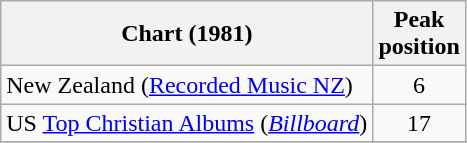<table class="wikitable sortable">
<tr>
<th align="left">Chart (1981)</th>
<th align="center">Peak<br>position</th>
</tr>
<tr>
<td align="left">New Zealand (<a href='#'>Recorded Music NZ</a>)</td>
<td align="center">6</td>
</tr>
<tr>
<td align="left">US <a href='#'>Top Christian Albums</a> (<em><a href='#'>Billboard</a></em>)</td>
<td align="center">17</td>
</tr>
<tr>
</tr>
</table>
